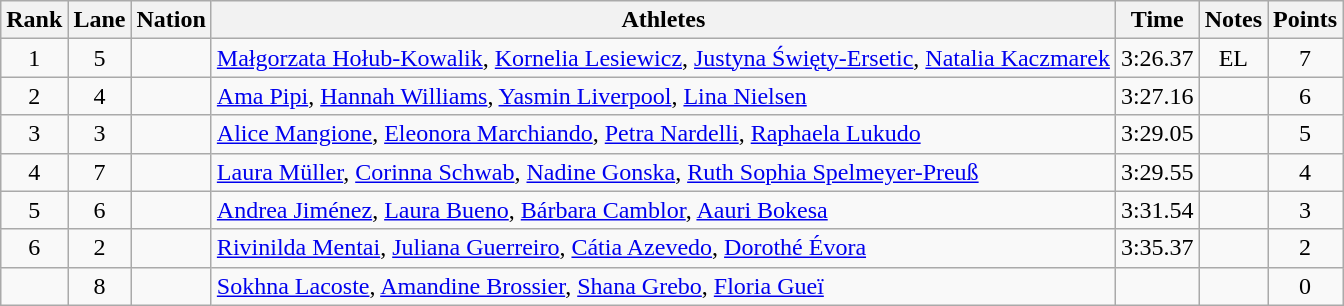<table class="wikitable sortable" style="text-align:center">
<tr>
<th>Rank</th>
<th>Lane</th>
<th>Nation</th>
<th>Athletes</th>
<th>Time</th>
<th>Notes</th>
<th>Points</th>
</tr>
<tr>
<td>1</td>
<td>5</td>
<td align=left></td>
<td align=left><a href='#'>Małgorzata Hołub-Kowalik</a>, <a href='#'>Kornelia Lesiewicz</a>, <a href='#'>Justyna Święty-Ersetic</a>, <a href='#'>Natalia Kaczmarek</a></td>
<td>3:26.37</td>
<td>EL</td>
<td>7</td>
</tr>
<tr>
<td>2</td>
<td>4</td>
<td align=left></td>
<td align=left><a href='#'>Ama Pipi</a>, <a href='#'>Hannah Williams</a>, <a href='#'>Yasmin Liverpool</a>, <a href='#'>Lina Nielsen</a></td>
<td>3:27.16</td>
<td></td>
<td>6</td>
</tr>
<tr>
<td>3</td>
<td>3</td>
<td align=left></td>
<td align=left><a href='#'>Alice Mangione</a>, <a href='#'>Eleonora Marchiando</a>, <a href='#'>Petra Nardelli</a>, <a href='#'>Raphaela Lukudo</a></td>
<td>3:29.05</td>
<td></td>
<td>5</td>
</tr>
<tr>
<td>4</td>
<td>7</td>
<td align=left></td>
<td align=left><a href='#'>Laura Müller</a>, <a href='#'>Corinna Schwab</a>, <a href='#'>Nadine Gonska</a>, <a href='#'>Ruth Sophia Spelmeyer-Preuß</a></td>
<td>3:29.55</td>
<td></td>
<td>4</td>
</tr>
<tr>
<td>5</td>
<td>6</td>
<td align=left></td>
<td align=left><a href='#'>Andrea Jiménez</a>, <a href='#'>Laura Bueno</a>, <a href='#'>Bárbara Camblor</a>, <a href='#'>Aauri Bokesa</a></td>
<td>3:31.54</td>
<td></td>
<td>3</td>
</tr>
<tr>
<td>6</td>
<td>2</td>
<td align=left></td>
<td align=left><a href='#'>Rivinilda Mentai</a>, <a href='#'>Juliana Guerreiro</a>, <a href='#'>Cátia Azevedo</a>, <a href='#'>Dorothé Évora</a></td>
<td>3:35.37</td>
<td></td>
<td>2</td>
</tr>
<tr>
<td></td>
<td>8</td>
<td align=left></td>
<td align=left><a href='#'>Sokhna Lacoste</a>, <a href='#'>Amandine Brossier</a>, <a href='#'>Shana Grebo</a>, <a href='#'>Floria Gueï</a></td>
<td></td>
<td></td>
<td>0</td>
</tr>
</table>
